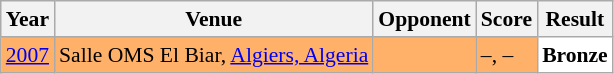<table class="sortable wikitable" style="font-size: 90%;">
<tr>
<th>Year</th>
<th>Venue</th>
<th>Opponent</th>
<th>Score</th>
<th>Result</th>
</tr>
<tr style="background:#FFB069">
<td align="center"><a href='#'>2007</a></td>
<td align="left">Salle OMS El Biar, <a href='#'>Algiers, Algeria</a></td>
<td align="left"></td>
<td align="left">–, –</td>
<td style="text-align:left; background:white"> <strong>Bronze</strong></td>
</tr>
</table>
